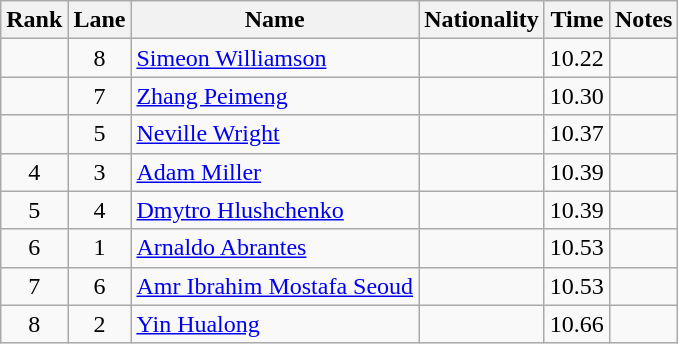<table class="wikitable sortable" style="text-align:center">
<tr>
<th>Rank</th>
<th>Lane</th>
<th>Name</th>
<th>Nationality</th>
<th>Time</th>
<th>Notes</th>
</tr>
<tr>
<td></td>
<td>8</td>
<td align=left><a href='#'>Simeon Williamson</a></td>
<td align=left></td>
<td>10.22</td>
<td></td>
</tr>
<tr>
<td></td>
<td>7</td>
<td align=left><a href='#'>Zhang Peimeng</a></td>
<td align=left></td>
<td>10.30</td>
<td></td>
</tr>
<tr>
<td></td>
<td>5</td>
<td align=left><a href='#'>Neville Wright</a></td>
<td align=left></td>
<td>10.37</td>
<td></td>
</tr>
<tr>
<td>4</td>
<td>3</td>
<td align=left><a href='#'>Adam Miller</a></td>
<td align=left></td>
<td>10.39</td>
<td></td>
</tr>
<tr>
<td>5</td>
<td>4</td>
<td align=left><a href='#'>Dmytro Hlushchenko</a></td>
<td align=left></td>
<td>10.39</td>
<td></td>
</tr>
<tr>
<td>6</td>
<td>1</td>
<td align=left><a href='#'>Arnaldo Abrantes</a></td>
<td align=left></td>
<td>10.53</td>
<td></td>
</tr>
<tr>
<td>7</td>
<td>6</td>
<td align=left><a href='#'>Amr Ibrahim Mostafa Seoud</a></td>
<td align=left></td>
<td>10.53</td>
<td></td>
</tr>
<tr>
<td>8</td>
<td>2</td>
<td align=left><a href='#'>Yin Hualong</a></td>
<td align=left></td>
<td>10.66</td>
<td></td>
</tr>
</table>
